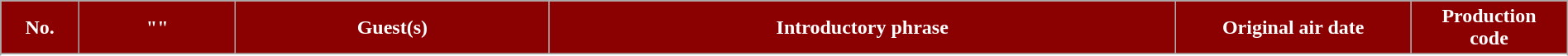<table class="wikitable plainrowheaders" style="width:100%; margin:auto;">
<tr>
<th style="background-color: #8B0000; color:#ffffff" width=5%><abbr>No.</abbr></th>
<th style="background-color: #8B0000; color:#ffffff" width=10%>"<a href='#'></a>"</th>
<th style="background-color: #8B0000; color:#ffffff" width=20%>Guest(s)</th>
<th style="background-color: #8B0000; color:#ffffff" width=40%>Introductory phrase</th>
<th style="background-color: #8B0000; color:#ffffff" width=15%>Original air date</th>
<th style="background-color: #8B0000; color:#ffffff" width=10%>Production <br> code</th>
</tr>
<tr>
</tr>
<tr>
</tr>
<tr>
</tr>
<tr>
</tr>
</table>
